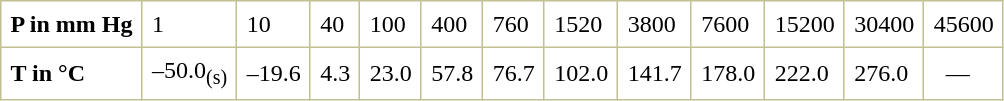<table border="1" cellspacing="0" cellpadding="6" style="margin: 0 0 0 0.5em; background: white; border-collapse: collapse; border-color: #C0C090;">
<tr>
<td><strong>P in mm Hg</strong></td>
<td>1</td>
<td>10</td>
<td>40</td>
<td>100</td>
<td>400</td>
<td>760</td>
<td>1520</td>
<td>3800</td>
<td>7600</td>
<td>15200</td>
<td>30400</td>
<td>45600</td>
</tr>
<tr>
<td><strong>T in °C</strong></td>
<td>–50.0<sub>(s)</sub></td>
<td>–19.6</td>
<td>4.3</td>
<td>23.0</td>
<td>57.8</td>
<td>76.7</td>
<td>102.0</td>
<td>141.7</td>
<td>178.0</td>
<td>222.0</td>
<td>276.0</td>
<td>  —</td>
</tr>
</table>
